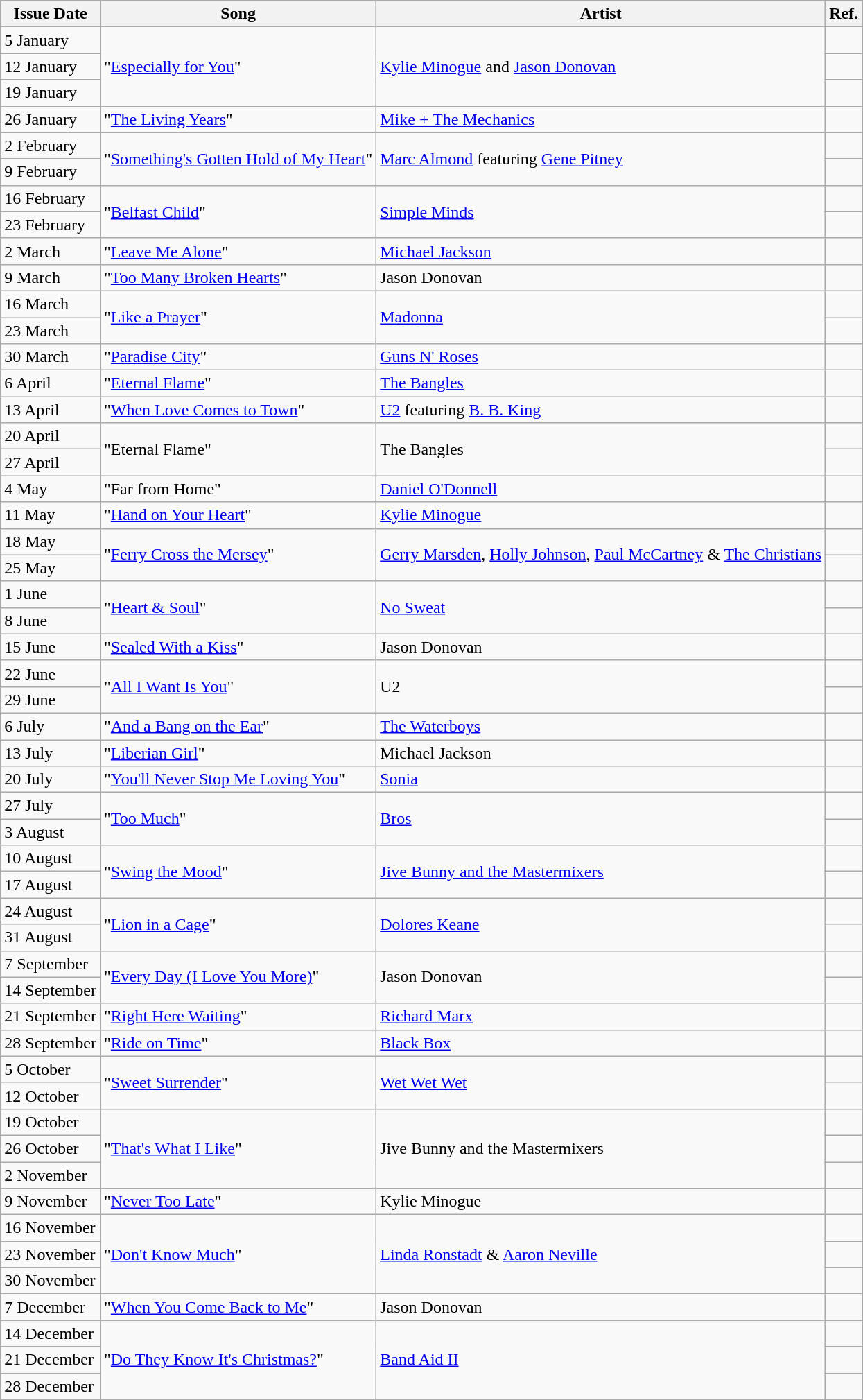<table class="wikitable">
<tr>
<th>Issue Date</th>
<th>Song</th>
<th>Artist</th>
<th>Ref.</th>
</tr>
<tr>
<td>5 January</td>
<td rowspan="3">"<a href='#'>Especially for You</a>"</td>
<td rowspan="3"><a href='#'>Kylie Minogue</a> and <a href='#'>Jason Donovan</a></td>
<td></td>
</tr>
<tr>
<td>12 January</td>
<td></td>
</tr>
<tr>
<td>19 January</td>
<td></td>
</tr>
<tr>
<td>26 January</td>
<td>"<a href='#'>The Living Years</a>"</td>
<td><a href='#'>Mike + The Mechanics</a></td>
<td></td>
</tr>
<tr>
<td>2 February</td>
<td rowspan="2">"<a href='#'>Something's Gotten Hold of My Heart</a>"</td>
<td rowspan="2"><a href='#'>Marc Almond</a> featuring <a href='#'>Gene Pitney</a></td>
<td></td>
</tr>
<tr>
<td>9 February</td>
<td></td>
</tr>
<tr>
<td>16 February</td>
<td rowspan="2">"<a href='#'>Belfast Child</a>"</td>
<td rowspan="2"><a href='#'>Simple Minds</a></td>
<td></td>
</tr>
<tr>
<td>23 February</td>
<td></td>
</tr>
<tr>
<td>2 March</td>
<td>"<a href='#'>Leave Me Alone</a>"</td>
<td><a href='#'>Michael Jackson</a></td>
<td></td>
</tr>
<tr>
<td>9 March</td>
<td>"<a href='#'>Too Many Broken Hearts</a>"</td>
<td>Jason Donovan</td>
<td></td>
</tr>
<tr>
<td>16 March</td>
<td rowspan="2">"<a href='#'>Like a Prayer</a>"</td>
<td rowspan="2"><a href='#'>Madonna</a></td>
<td></td>
</tr>
<tr>
<td>23 March</td>
<td></td>
</tr>
<tr>
<td>30 March</td>
<td>"<a href='#'>Paradise City</a>"</td>
<td><a href='#'>Guns N' Roses</a></td>
<td></td>
</tr>
<tr>
<td>6 April</td>
<td>"<a href='#'>Eternal Flame</a>"</td>
<td><a href='#'>The Bangles</a></td>
<td></td>
</tr>
<tr>
<td>13 April</td>
<td>"<a href='#'>When Love Comes to Town</a>"</td>
<td><a href='#'>U2</a> featuring <a href='#'>B. B. King</a></td>
<td></td>
</tr>
<tr>
<td>20 April</td>
<td rowspan="2">"Eternal Flame"</td>
<td rowspan="2">The Bangles</td>
<td></td>
</tr>
<tr>
<td>27 April</td>
<td></td>
</tr>
<tr>
<td>4 May</td>
<td>"Far from Home"</td>
<td><a href='#'>Daniel O'Donnell</a></td>
<td></td>
</tr>
<tr>
<td>11 May</td>
<td>"<a href='#'>Hand on Your Heart</a>"</td>
<td><a href='#'>Kylie Minogue</a></td>
<td></td>
</tr>
<tr>
<td>18 May</td>
<td rowspan="2">"<a href='#'>Ferry Cross the Mersey</a>"</td>
<td rowspan="2"><a href='#'>Gerry Marsden</a>, <a href='#'>Holly Johnson</a>, <a href='#'>Paul McCartney</a> & <a href='#'>The Christians</a></td>
<td></td>
</tr>
<tr>
<td>25 May</td>
<td></td>
</tr>
<tr>
<td>1 June</td>
<td rowspan="2">"<a href='#'>Heart & Soul</a>"</td>
<td rowspan="2"><a href='#'>No Sweat</a></td>
<td></td>
</tr>
<tr>
<td>8 June</td>
<td></td>
</tr>
<tr>
<td>15 June</td>
<td>"<a href='#'>Sealed With a Kiss</a>"</td>
<td>Jason Donovan</td>
<td></td>
</tr>
<tr>
<td>22 June</td>
<td rowspan="2">"<a href='#'>All I Want Is You</a>"</td>
<td rowspan="2">U2</td>
<td></td>
</tr>
<tr>
<td>29 June</td>
<td></td>
</tr>
<tr>
<td>6 July</td>
<td>"<a href='#'>And a Bang on the Ear</a>"</td>
<td><a href='#'>The Waterboys</a></td>
<td></td>
</tr>
<tr>
<td>13 July</td>
<td>"<a href='#'>Liberian Girl</a>"</td>
<td>Michael Jackson</td>
<td></td>
</tr>
<tr>
<td>20 July</td>
<td>"<a href='#'>You'll Never Stop Me Loving You</a>"</td>
<td><a href='#'>Sonia</a></td>
<td></td>
</tr>
<tr>
<td>27 July</td>
<td rowspan="2">"<a href='#'>Too Much</a>"</td>
<td rowspan="2"><a href='#'>Bros</a></td>
<td></td>
</tr>
<tr>
<td>3 August</td>
<td></td>
</tr>
<tr>
<td>10 August</td>
<td rowspan="2">"<a href='#'>Swing the Mood</a>"</td>
<td rowspan="2"><a href='#'>Jive Bunny and the Mastermixers</a></td>
<td></td>
</tr>
<tr>
<td>17 August</td>
<td></td>
</tr>
<tr>
<td>24 August</td>
<td rowspan="2">"<a href='#'>Lion in a Cage</a>"</td>
<td rowspan="2"><a href='#'>Dolores Keane</a></td>
<td></td>
</tr>
<tr>
<td>31 August</td>
<td></td>
</tr>
<tr>
<td>7 September</td>
<td rowspan="2">"<a href='#'>Every Day (I Love You More)</a>"</td>
<td rowspan="2">Jason Donovan</td>
<td></td>
</tr>
<tr>
<td>14 September</td>
<td></td>
</tr>
<tr>
<td>21 September</td>
<td>"<a href='#'>Right Here Waiting</a>"</td>
<td><a href='#'>Richard Marx</a></td>
<td></td>
</tr>
<tr>
<td>28 September</td>
<td>"<a href='#'>Ride on Time</a>"</td>
<td><a href='#'>Black Box</a></td>
<td></td>
</tr>
<tr>
<td>5 October</td>
<td rowspan="2">"<a href='#'>Sweet Surrender</a>"</td>
<td rowspan="2"><a href='#'>Wet Wet Wet</a></td>
<td></td>
</tr>
<tr>
<td>12 October</td>
<td></td>
</tr>
<tr>
<td>19 October</td>
<td rowspan="3">"<a href='#'>That's What I Like</a>"</td>
<td rowspan="3">Jive Bunny and the Mastermixers</td>
<td></td>
</tr>
<tr>
<td>26 October</td>
<td></td>
</tr>
<tr>
<td>2 November</td>
<td></td>
</tr>
<tr>
<td>9 November</td>
<td>"<a href='#'>Never Too Late</a>"</td>
<td>Kylie Minogue</td>
<td></td>
</tr>
<tr>
<td>16 November</td>
<td rowspan="3">"<a href='#'>Don't Know Much</a>"</td>
<td rowspan="3"><a href='#'>Linda Ronstadt</a> & <a href='#'>Aaron Neville</a></td>
<td></td>
</tr>
<tr>
<td>23 November</td>
<td></td>
</tr>
<tr>
<td>30 November</td>
<td></td>
</tr>
<tr>
<td>7 December</td>
<td>"<a href='#'>When You Come Back to Me</a>"</td>
<td>Jason Donovan</td>
<td></td>
</tr>
<tr>
<td>14 December</td>
<td rowspan="3">"<a href='#'>Do They Know It's Christmas?</a>"</td>
<td rowspan="3"><a href='#'>Band Aid II</a></td>
<td></td>
</tr>
<tr>
<td>21 December</td>
<td></td>
</tr>
<tr>
<td>28 December</td>
<td></td>
</tr>
</table>
